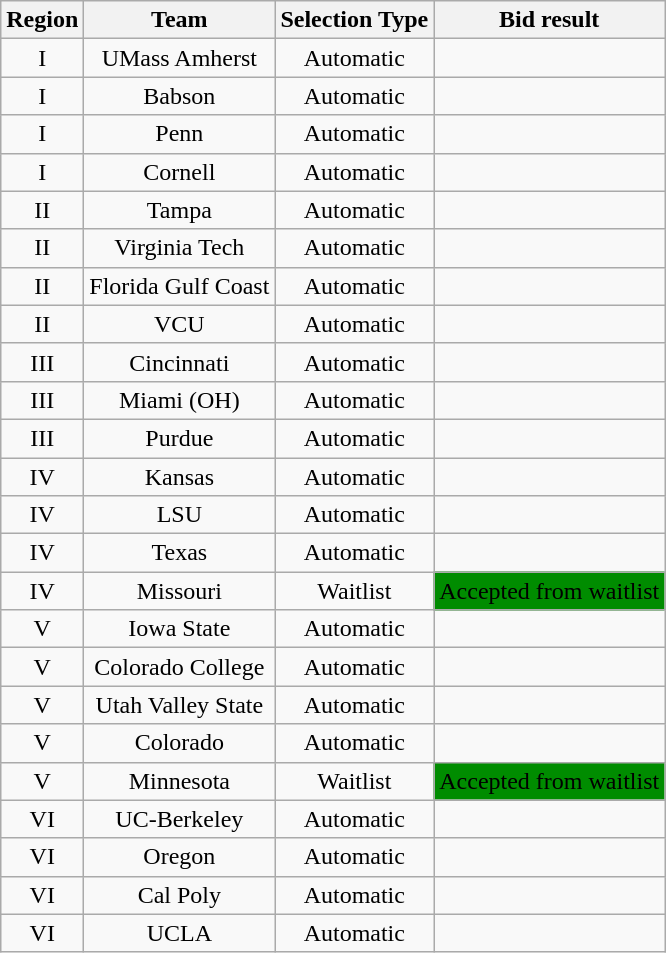<table class="wikitable sortable" style="text-align:center">
<tr>
<th>Region</th>
<th>Team</th>
<th>Selection Type</th>
<th>Bid result</th>
</tr>
<tr>
<td>I</td>
<td>UMass Amherst</td>
<td>Automatic</td>
<td></td>
</tr>
<tr>
<td>I</td>
<td>Babson</td>
<td>Automatic</td>
<td></td>
</tr>
<tr>
<td>I</td>
<td>Penn</td>
<td>Automatic</td>
<td></td>
</tr>
<tr>
<td>I</td>
<td>Cornell</td>
<td>Automatic</td>
<td></td>
</tr>
<tr>
<td>II</td>
<td>Tampa</td>
<td>Automatic</td>
<td></td>
</tr>
<tr>
<td>II</td>
<td>Virginia Tech</td>
<td>Automatic</td>
<td></td>
</tr>
<tr>
<td>II</td>
<td>Florida Gulf Coast</td>
<td>Automatic</td>
<td></td>
</tr>
<tr>
<td>II</td>
<td>VCU</td>
<td>Automatic</td>
<td></td>
</tr>
<tr>
<td>III</td>
<td>Cincinnati</td>
<td>Automatic</td>
<td></td>
</tr>
<tr>
<td>III</td>
<td>Miami (OH)</td>
<td>Automatic</td>
<td></td>
</tr>
<tr>
<td>III</td>
<td>Purdue</td>
<td>Automatic</td>
<td></td>
</tr>
<tr>
<td>IV</td>
<td>Kansas</td>
<td>Automatic</td>
<td></td>
</tr>
<tr>
<td>IV</td>
<td>LSU</td>
<td>Automatic</td>
<td></td>
</tr>
<tr>
<td>IV</td>
<td>Texas</td>
<td>Automatic</td>
<td></td>
</tr>
<tr>
<td>IV</td>
<td>Missouri</td>
<td>Waitlist</td>
<td bgcolor="008c00">Accepted from waitlist</td>
</tr>
<tr>
<td>V</td>
<td>Iowa State</td>
<td>Automatic</td>
<td></td>
</tr>
<tr>
<td>V</td>
<td>Colorado College</td>
<td>Automatic</td>
<td></td>
</tr>
<tr>
<td>V</td>
<td>Utah Valley State</td>
<td>Automatic</td>
<td></td>
</tr>
<tr>
<td>V</td>
<td>Colorado</td>
<td>Automatic</td>
<td></td>
</tr>
<tr>
<td>V</td>
<td>Minnesota</td>
<td>Waitlist</td>
<td bgcolor="008c00">Accepted from waitlist</td>
</tr>
<tr>
<td>VI</td>
<td>UC-Berkeley</td>
<td>Automatic</td>
<td></td>
</tr>
<tr>
<td>VI</td>
<td>Oregon</td>
<td>Automatic</td>
<td></td>
</tr>
<tr>
<td>VI</td>
<td>Cal Poly</td>
<td>Automatic</td>
<td></td>
</tr>
<tr>
<td>VI</td>
<td>UCLA</td>
<td>Automatic</td>
<td></td>
</tr>
</table>
